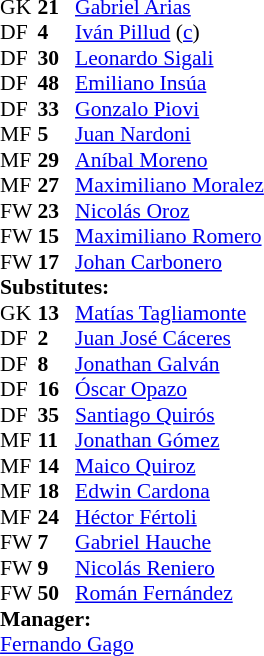<table cellspacing="0" cellpadding="0" style="font-size:90%; margin:0.2em auto;">
<tr>
<th width="25"></th>
<th width="25"></th>
</tr>
<tr>
<td>GK</td>
<td><strong>21</strong></td>
<td> <a href='#'>Gabriel Arias</a></td>
</tr>
<tr>
<td>DF</td>
<td><strong>4</strong></td>
<td> <a href='#'>Iván Pillud</a> (<a href='#'>c</a>)</td>
</tr>
<tr>
<td>DF</td>
<td><strong>30</strong></td>
<td> <a href='#'>Leonardo Sigali</a></td>
</tr>
<tr>
<td>DF</td>
<td><strong>48</strong></td>
<td> <a href='#'>Emiliano Insúa</a></td>
</tr>
<tr>
<td>DF</td>
<td><strong>33</strong></td>
<td> <a href='#'>Gonzalo Piovi</a></td>
</tr>
<tr>
<td>MF</td>
<td><strong>5</strong></td>
<td> <a href='#'>Juan Nardoni</a></td>
<td></td>
<td></td>
</tr>
<tr>
<td>MF</td>
<td><strong>29</strong></td>
<td> <a href='#'>Aníbal Moreno</a></td>
<td></td>
<td></td>
</tr>
<tr>
<td>MF</td>
<td><strong>27</strong></td>
<td> <a href='#'>Maximiliano Moralez</a></td>
</tr>
<tr>
<td>FW</td>
<td><strong>23</strong></td>
<td> <a href='#'>Nicolás Oroz</a></td>
<td></td>
<td></td>
</tr>
<tr>
<td>FW</td>
<td><strong>15</strong></td>
<td> <a href='#'>Maximiliano Romero</a></td>
<td></td>
<td></td>
</tr>
<tr>
<td>FW</td>
<td><strong>17</strong></td>
<td> <a href='#'>Johan Carbonero</a></td>
<td></td>
<td></td>
</tr>
<tr>
<td colspan=3><strong>Substitutes:</strong></td>
</tr>
<tr>
<td>GK</td>
<td><strong>13</strong></td>
<td> <a href='#'>Matías Tagliamonte</a></td>
</tr>
<tr>
<td>DF</td>
<td><strong>2</strong></td>
<td> <a href='#'>Juan José Cáceres</a></td>
</tr>
<tr>
<td>DF</td>
<td><strong>8</strong></td>
<td> <a href='#'>Jonathan Galván</a></td>
<td></td>
<td></td>
</tr>
<tr>
<td>DF</td>
<td><strong>16</strong></td>
<td> <a href='#'>Óscar Opazo</a></td>
</tr>
<tr>
<td>DF</td>
<td><strong>35</strong></td>
<td> <a href='#'>Santiago Quirós</a></td>
</tr>
<tr>
<td>MF</td>
<td><strong>11</strong></td>
<td> <a href='#'>Jonathan Gómez</a></td>
<td></td>
<td></td>
</tr>
<tr>
<td>MF</td>
<td><strong>14</strong></td>
<td> <a href='#'>Maico Quiroz</a></td>
<td></td>
<td></td>
</tr>
<tr>
<td>MF</td>
<td><strong>18</strong></td>
<td> <a href='#'>Edwin Cardona</a></td>
</tr>
<tr>
<td>MF</td>
<td><strong>24</strong></td>
<td> <a href='#'>Héctor Fértoli</a></td>
</tr>
<tr>
<td>FW</td>
<td><strong>7</strong></td>
<td> <a href='#'>Gabriel Hauche</a></td>
<td></td>
<td></td>
</tr>
<tr>
<td>FW</td>
<td><strong>9</strong></td>
<td> <a href='#'>Nicolás Reniero</a></td>
<td></td>
<td></td>
</tr>
<tr>
<td>FW</td>
<td><strong>50</strong></td>
<td> <a href='#'>Román Fernández</a></td>
</tr>
<tr>
<td colspan=3><strong>Manager:</strong></td>
</tr>
<tr>
<td colspan="4"> <a href='#'>Fernando Gago</a></td>
</tr>
</table>
